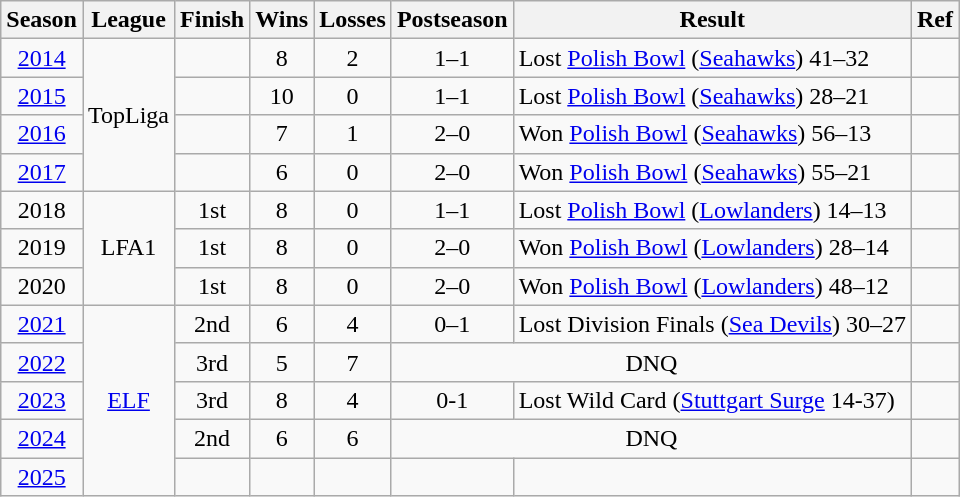<table class="wikitable sortable" style="text-align:center;">
<tr>
<th>Season</th>
<th class="unsortable">League</th>
<th>Finish</th>
<th>Wins</th>
<th>Losses</th>
<th class="unsortable">Postseason</th>
<th class="unsortable">Result</th>
<th class="unsortable">Ref</th>
</tr>
<tr>
<td><a href='#'>2014</a></td>
<td rowspan="4">TopLiga</td>
<td></td>
<td>8</td>
<td>2</td>
<td>1–1</td>
<td style="text-align:left;">Lost <a href='#'>Polish Bowl</a> (<a href='#'>Seahawks</a>) 41–32</td>
<td></td>
</tr>
<tr>
<td><a href='#'>2015</a></td>
<td></td>
<td>10</td>
<td>0</td>
<td>1–1</td>
<td style="text-align:left;">Lost <a href='#'>Polish Bowl</a> (<a href='#'>Seahawks</a>) 28–21</td>
<td></td>
</tr>
<tr>
<td><a href='#'>2016</a></td>
<td></td>
<td>7</td>
<td>1</td>
<td>2–0</td>
<td style="text-align:left;">Won <a href='#'>Polish Bowl</a> (<a href='#'>Seahawks</a>) 56–13</td>
<td></td>
</tr>
<tr>
<td><a href='#'>2017</a></td>
<td></td>
<td>6</td>
<td>0</td>
<td>2–0</td>
<td style="text-align:left;">Won <a href='#'>Polish Bowl</a> (<a href='#'>Seahawks</a>) 55–21</td>
<td></td>
</tr>
<tr>
<td>2018</td>
<td rowspan="3">LFA1</td>
<td>1st</td>
<td>8</td>
<td>0</td>
<td>1–1</td>
<td style="text-align:left;">Lost <a href='#'>Polish Bowl</a> (<a href='#'>Lowlanders</a>) 14–13</td>
<td></td>
</tr>
<tr>
<td>2019</td>
<td>1st</td>
<td>8</td>
<td>0</td>
<td>2–0</td>
<td style="text-align:left;">Won <a href='#'>Polish Bowl</a> (<a href='#'>Lowlanders</a>) 28–14</td>
<td></td>
</tr>
<tr>
<td>2020</td>
<td>1st</td>
<td>8</td>
<td>0</td>
<td>2–0</td>
<td style="text-align:left;">Won <a href='#'>Polish Bowl</a> (<a href='#'>Lowlanders</a>) 48–12</td>
<td></td>
</tr>
<tr>
<td><a href='#'>2021</a></td>
<td rowspan="5"><a href='#'>ELF</a></td>
<td>2nd </td>
<td>6</td>
<td>4</td>
<td>0–1</td>
<td style="text-align:left;">Lost Division Finals (<a href='#'>Sea Devils</a>) 30–27</td>
<td></td>
</tr>
<tr>
<td><a href='#'>2022</a></td>
<td>3rd </td>
<td>5</td>
<td>7</td>
<td colspan="2">DNQ</td>
<td></td>
</tr>
<tr>
<td><a href='#'>2023</a></td>
<td>3rd </td>
<td>8</td>
<td>4</td>
<td>0-1</td>
<td style="text-align:left;">Lost Wild Card (<a href='#'>Stuttgart Surge</a> 14-37)</td>
<td></td>
</tr>
<tr>
<td><a href='#'>2024</a></td>
<td>2nd </td>
<td>6</td>
<td>6</td>
<td colspan="2">DNQ</td>
<td></td>
</tr>
<tr>
<td><a href='#'>2025</a></td>
<td></td>
<td></td>
<td></td>
<td></td>
<td style="text-align:left;"></td>
<td></td>
</tr>
</table>
